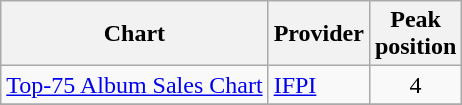<table class="wikitable">
<tr>
<th>Chart</th>
<th>Provider</th>
<th>Peak<br>position</th>
</tr>
<tr>
<td align="left"><a href='#'>Top-75 Album Sales Chart</a></td>
<td align="left"><a href='#'>IFPI</a></td>
<td align="center">4</td>
</tr>
<tr>
</tr>
</table>
